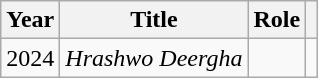<table class="wikitable sortable">
<tr>
<th scope="col">Year</th>
<th scope="col">Title</th>
<th scope="col">Role</th>
<th scope="col" class="unsortable"></th>
</tr>
<tr>
<td>2024</td>
<td><em>Hrashwo Deergha</em></td>
<td></td>
<td></td>
</tr>
</table>
